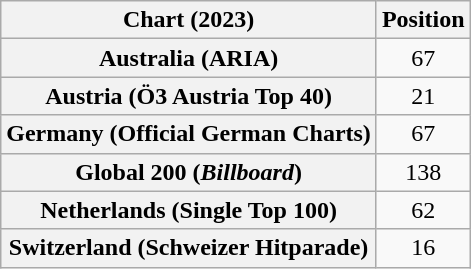<table class="wikitable sortable plainrowheaders" style="text-align:center">
<tr>
<th scope="col">Chart (2023)</th>
<th scope="col">Position</th>
</tr>
<tr>
<th scope="row">Australia (ARIA)</th>
<td>67</td>
</tr>
<tr>
<th scope="row">Austria (Ö3 Austria Top 40)</th>
<td>21</td>
</tr>
<tr>
<th scope="row">Germany (Official German Charts)</th>
<td>67</td>
</tr>
<tr>
<th scope="row">Global 200 (<em>Billboard</em>)</th>
<td>138</td>
</tr>
<tr>
<th scope="row">Netherlands (Single Top 100)</th>
<td>62</td>
</tr>
<tr>
<th scope="row">Switzerland (Schweizer Hitparade)</th>
<td>16</td>
</tr>
</table>
